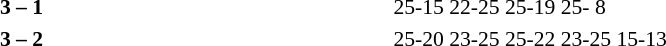<table>
<tr>
<th width=200></th>
<th width=80></th>
<th width=200></th>
<th width=220></th>
</tr>
<tr style=font-size:90%>
<td align=right><strong></strong></td>
<td align=center><strong>3 – 1</strong></td>
<td></td>
<td>25-15 22-25 25-19 25- 8</td>
</tr>
<tr style=font-size:90%>
<td align=right><strong></strong></td>
<td align=center><strong>3 – 2</strong></td>
<td></td>
<td>25-20 23-25 25-22 23-25 15-13</td>
</tr>
</table>
